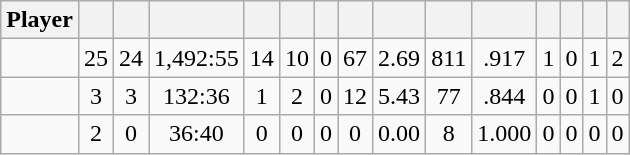<table class="wikitable sortable" style="text-align:center;">
<tr>
<th>Player</th>
<th></th>
<th></th>
<th></th>
<th></th>
<th></th>
<th></th>
<th></th>
<th></th>
<th></th>
<th></th>
<th></th>
<th></th>
<th></th>
<th></th>
</tr>
<tr>
<td></td>
<td>25</td>
<td>24</td>
<td>1,492:55</td>
<td>14</td>
<td>10</td>
<td>0</td>
<td>67</td>
<td>2.69</td>
<td>811</td>
<td>.917</td>
<td>1</td>
<td>0</td>
<td>1</td>
<td>2</td>
</tr>
<tr>
<td></td>
<td>3</td>
<td>3</td>
<td>132:36</td>
<td>1</td>
<td>2</td>
<td>0</td>
<td>12</td>
<td>5.43</td>
<td>77</td>
<td>.844</td>
<td>0</td>
<td>0</td>
<td>1</td>
<td>0</td>
</tr>
<tr>
<td></td>
<td>2</td>
<td>0</td>
<td>36:40</td>
<td>0</td>
<td>0</td>
<td>0</td>
<td>0</td>
<td>0.00</td>
<td>8</td>
<td>1.000</td>
<td>0</td>
<td>0</td>
<td>0</td>
<td>0</td>
</tr>
</table>
